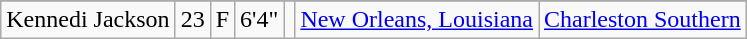<table class="wikitable sortable" border="1" style="text-align: center;">
<tr align=center>
</tr>
<tr>
<td>Kennedi Jackson</td>
<td>23</td>
<td>F</td>
<td>6'4"</td>
<td></td>
<td><a href='#'>New Orleans, Louisiana</a></td>
<td><a href='#'>Charleston Southern</a></td>
</tr>
</table>
